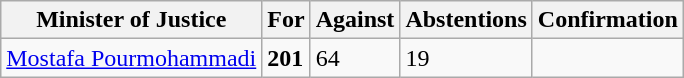<table class="wikitable">
<tr>
<th>Minister of Justice</th>
<th>For</th>
<th>Against</th>
<th>Abstentions</th>
<th>Confirmation</th>
</tr>
<tr>
<td><a href='#'>Mostafa Pourmohammadi</a></td>
<td><strong>201</strong></td>
<td>64</td>
<td>19</td>
<td></td>
</tr>
</table>
